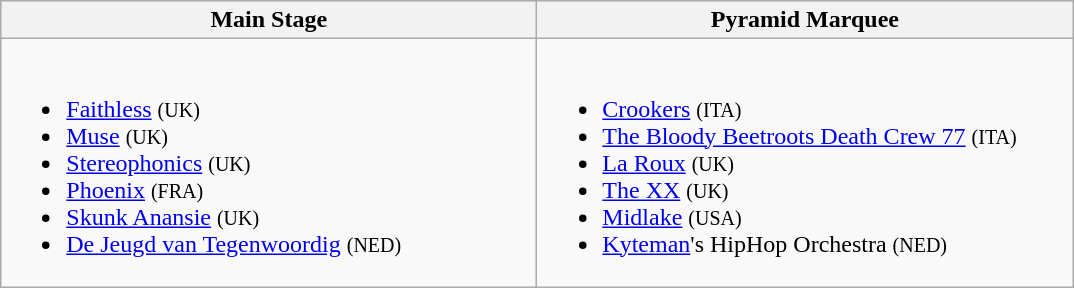<table class="wikitable">
<tr>
<th width="350" rowspan="1">Main Stage</th>
<th width="350" rowspan="1">Pyramid Marquee</th>
</tr>
<tr>
<td><br><ul><li><a href='#'>Faithless</a> <small>(UK)</small></li><li><a href='#'>Muse</a> <small>(UK)</small></li><li><a href='#'>Stereophonics</a> <small>(UK)</small></li><li><a href='#'>Phoenix</a> <small>(FRA)</small></li><li><a href='#'>Skunk Anansie</a> <small>(UK)</small></li><li><a href='#'>De Jeugd van Tegenwoordig</a> <small>(NED)</small></li></ul></td>
<td><br><ul><li><a href='#'>Crookers</a> <small>(ITA)</small></li><li><a href='#'>The Bloody Beetroots Death Crew 77</a> <small>(ITA)</small></li><li><a href='#'>La Roux</a> <small>(UK)</small></li><li><a href='#'>The XX</a> <small>(UK)</small></li><li><a href='#'>Midlake</a> <small>(USA)</small></li><li><a href='#'>Kyteman</a>'s HipHop Orchestra <small>(NED)</small></li></ul></td>
</tr>
</table>
